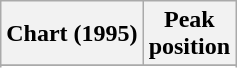<table class="wikitable sortable plainrowheaders" style="text-align:center">
<tr>
<th>Chart (1995)</th>
<th>Peak<br>position</th>
</tr>
<tr>
</tr>
<tr>
</tr>
<tr>
</tr>
<tr>
</tr>
<tr>
</tr>
</table>
